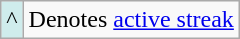<table class="wikitable">
<tr>
<td bgcolor="#CFECEC">^</td>
<td>Denotes <a href='#'>active streak</a></td>
</tr>
</table>
